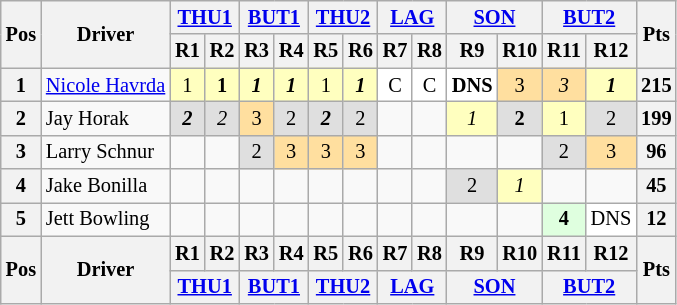<table class="wikitable" style="font-size:85%; text-align:center">
<tr>
<th rowspan=2 valign=middle>Pos</th>
<th rowspan=2 valign=middle>Driver</th>
<th colspan=2><a href='#'>THU1</a></th>
<th colspan=2><a href='#'>BUT1</a></th>
<th colspan=2><a href='#'>THU2</a></th>
<th colspan=2><a href='#'>LAG</a></th>
<th colspan=2><a href='#'>SON</a></th>
<th colspan=2><a href='#'>BUT2</a></th>
<th rowspan=2 valign=middle>Pts</th>
</tr>
<tr>
<th>R1</th>
<th>R2</th>
<th>R3</th>
<th>R4</th>
<th>R5</th>
<th>R6</th>
<th>R7</th>
<th>R8</th>
<th>R9</th>
<th>R10</th>
<th>R11</th>
<th>R12</th>
</tr>
<tr>
<th>1</th>
<td align=left> <a href='#'>Nicole Havrda</a></td>
<td style="background:#ffffbf;">1</td>
<td style="background:#ffffbf;"><strong>1</strong></td>
<td style="background:#ffffbf;"><strong><em>1</em></strong></td>
<td style="background:#ffffbf;"><strong><em>1</em></strong></td>
<td style="background:#ffffbf;">1</td>
<td style="background:#ffffbf;"><strong><em>1</em></strong></td>
<td style="background:#ffffff;">C</td>
<td style="background:#ffffff;">C</td>
<td style="background:#ffffff;"><strong>DNS</strong></td>
<td style="background:#ffdf9f;">3</td>
<td style="background:#ffdf9f;"><em>3</em></td>
<td style="background:#ffffbf;"><strong><em>1</em></strong></td>
<th>215</th>
</tr>
<tr>
<th>2</th>
<td align=left> Jay Horak</td>
<td style="background:#dfdfdf;"><strong><em>2</em></strong></td>
<td style="background:#dfdfdf;"><em>2</em></td>
<td style="background:#ffdf9f;">3</td>
<td style="background:#dfdfdf;">2</td>
<td style="background:#dfdfdf;"><strong><em>2</em></strong></td>
<td style="background:#dfdfdf;">2</td>
<td></td>
<td></td>
<td style="background:#ffffbf;"><em>1</em></td>
<td style="background:#dfdfdf;"><strong>2</strong></td>
<td style="background:#ffffbf;">1</td>
<td style="background:#dfdfdf;">2</td>
<th>199</th>
</tr>
<tr>
<th>3</th>
<td align=left> Larry Schnur</td>
<td></td>
<td></td>
<td style="background:#dfdfdf;">2</td>
<td style="background:#ffdf9f;">3</td>
<td style="background:#ffdf9f;">3</td>
<td style="background:#ffdf9f;">3</td>
<td></td>
<td></td>
<td></td>
<td></td>
<td style="background:#dfdfdf;">2</td>
<td style="background:#ffdf9f;">3</td>
<th>96</th>
</tr>
<tr>
<th>4</th>
<td align=left> Jake Bonilla</td>
<td></td>
<td></td>
<td></td>
<td></td>
<td></td>
<td></td>
<td></td>
<td></td>
<td style="background:#dfdfdf;">2</td>
<td style="background:#ffffbf;"><em>1</em></td>
<td></td>
<td></td>
<th>45</th>
</tr>
<tr>
<th>5</th>
<td align=left> Jett Bowling</td>
<td></td>
<td></td>
<td></td>
<td></td>
<td></td>
<td></td>
<td></td>
<td></td>
<td></td>
<td></td>
<td style="background:#dfffdf;"><strong>4</strong></td>
<td style="background:#ffffff;">DNS</td>
<th>12</th>
</tr>
<tr>
<th rowspan=2>Pos</th>
<th rowspan=2>Driver</th>
<th>R1</th>
<th>R2</th>
<th>R3</th>
<th>R4</th>
<th>R5</th>
<th>R6</th>
<th>R7</th>
<th>R8</th>
<th>R9</th>
<th>R10</th>
<th>R11</th>
<th>R12</th>
<th rowspan=2>Pts</th>
</tr>
<tr valign="top">
<th colspan=2><a href='#'>THU1</a></th>
<th colspan=2><a href='#'>BUT1</a></th>
<th colspan=2><a href='#'>THU2</a></th>
<th colspan=2><a href='#'>LAG</a></th>
<th colspan=2><a href='#'>SON</a></th>
<th colspan=2><a href='#'>BUT2</a></th>
</tr>
</table>
